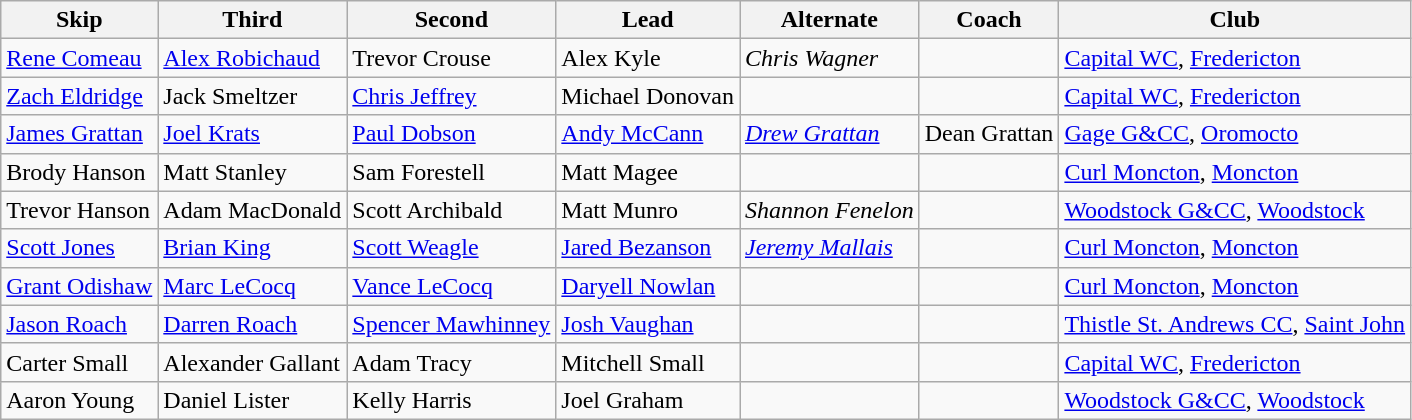<table class="wikitable">
<tr>
<th scope="col">Skip</th>
<th scope="col">Third</th>
<th scope="col">Second</th>
<th scope="col">Lead</th>
<th scope="col">Alternate</th>
<th scope="col">Coach</th>
<th scope="col">Club</th>
</tr>
<tr>
<td><a href='#'>Rene Comeau</a></td>
<td><a href='#'>Alex Robichaud</a></td>
<td>Trevor Crouse</td>
<td>Alex Kyle</td>
<td><em>Chris Wagner</em></td>
<td></td>
<td><a href='#'>Capital WC</a>, <a href='#'>Fredericton</a></td>
</tr>
<tr>
<td><a href='#'>Zach Eldridge</a></td>
<td>Jack Smeltzer</td>
<td><a href='#'>Chris Jeffrey</a></td>
<td>Michael Donovan</td>
<td></td>
<td></td>
<td><a href='#'>Capital WC</a>, <a href='#'>Fredericton</a></td>
</tr>
<tr>
<td><a href='#'>James Grattan</a></td>
<td><a href='#'>Joel Krats</a></td>
<td><a href='#'>Paul Dobson</a></td>
<td><a href='#'>Andy McCann</a></td>
<td><em><a href='#'>Drew Grattan</a></em></td>
<td>Dean Grattan</td>
<td><a href='#'>Gage G&CC</a>, <a href='#'>Oromocto</a></td>
</tr>
<tr>
<td>Brody Hanson</td>
<td>Matt Stanley</td>
<td>Sam Forestell</td>
<td>Matt Magee</td>
<td></td>
<td></td>
<td><a href='#'>Curl Moncton</a>, <a href='#'>Moncton</a></td>
</tr>
<tr>
<td>Trevor Hanson</td>
<td>Adam MacDonald</td>
<td>Scott Archibald</td>
<td>Matt Munro</td>
<td><em>Shannon Fenelon</em></td>
<td></td>
<td><a href='#'>Woodstock G&CC</a>, <a href='#'>Woodstock</a></td>
</tr>
<tr>
<td><a href='#'>Scott Jones</a></td>
<td><a href='#'>Brian King</a></td>
<td><a href='#'>Scott Weagle</a></td>
<td><a href='#'>Jared Bezanson</a></td>
<td><em><a href='#'>Jeremy Mallais</a></em></td>
<td></td>
<td><a href='#'>Curl Moncton</a>, <a href='#'>Moncton</a></td>
</tr>
<tr>
<td><a href='#'>Grant Odishaw</a></td>
<td><a href='#'>Marc LeCocq</a></td>
<td><a href='#'>Vance LeCocq</a></td>
<td><a href='#'>Daryell Nowlan</a></td>
<td></td>
<td></td>
<td><a href='#'>Curl Moncton</a>, <a href='#'>Moncton</a></td>
</tr>
<tr>
<td><a href='#'>Jason Roach</a></td>
<td><a href='#'>Darren Roach</a></td>
<td><a href='#'>Spencer Mawhinney</a></td>
<td><a href='#'>Josh Vaughan</a></td>
<td></td>
<td></td>
<td><a href='#'>Thistle St. Andrews CC</a>, <a href='#'>Saint John</a></td>
</tr>
<tr>
<td>Carter Small</td>
<td>Alexander Gallant</td>
<td>Adam Tracy</td>
<td>Mitchell Small</td>
<td></td>
<td></td>
<td><a href='#'>Capital WC</a>, <a href='#'>Fredericton</a></td>
</tr>
<tr>
<td>Aaron Young</td>
<td>Daniel Lister</td>
<td>Kelly Harris</td>
<td>Joel Graham</td>
<td></td>
<td></td>
<td><a href='#'>Woodstock G&CC</a>, <a href='#'>Woodstock</a></td>
</tr>
</table>
